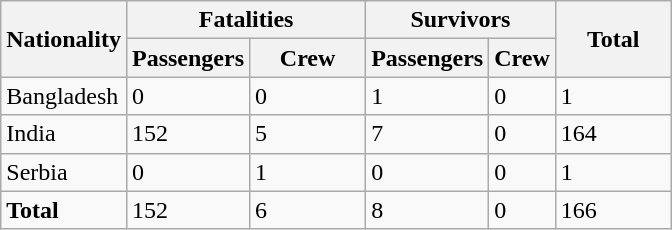<table class="wikitable">
<tr>
<th rowspan=2>Nationality</th>
<th colspan=2>Fatalities</th>
<th colspan="2">Survivors</th>
<th rowspan="2" style="width:70px;">Total</th>
</tr>
<tr>
<th style="width:70px;">Passengers</th>
<th style="width:70px;">Crew</th>
<th>Passengers</th>
<th>Crew</th>
</tr>
<tr>
<td>Bangladesh</td>
<td>0</td>
<td>0</td>
<td>1</td>
<td>0</td>
<td>1</td>
</tr>
<tr>
<td>India</td>
<td>152</td>
<td>5</td>
<td>7</td>
<td>0</td>
<td>164</td>
</tr>
<tr>
<td>Serbia</td>
<td>0</td>
<td>1</td>
<td>0</td>
<td>0</td>
<td>1</td>
</tr>
<tr>
<td><strong>Total</strong></td>
<td>152</td>
<td>6</td>
<td>8</td>
<td>0</td>
<td>166</td>
</tr>
</table>
